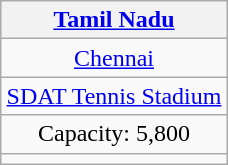<table class="wikitable" style="text-align:center;margin:auto">
<tr>
<th><a href='#'>Tamil Nadu</a></th>
</tr>
<tr>
<td><a href='#'>Chennai</a></td>
</tr>
<tr>
<td><a href='#'>SDAT Tennis Stadium</a></td>
</tr>
<tr>
<td>Capacity: 5,800</td>
</tr>
<tr>
<td></td>
</tr>
</table>
